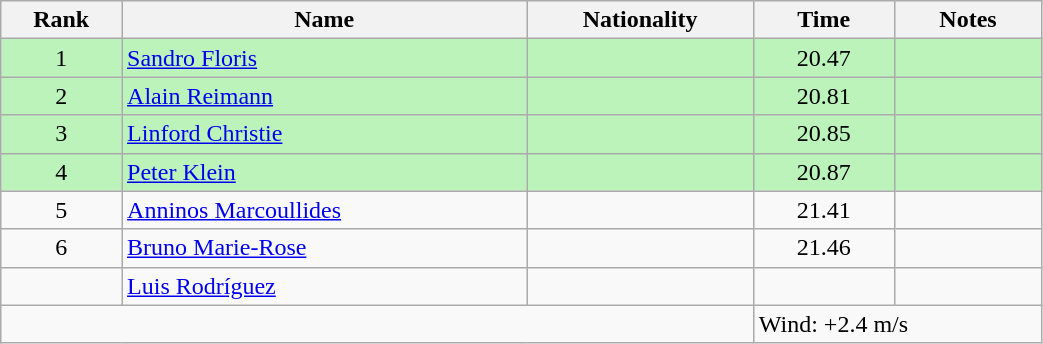<table class="wikitable sortable" style="text-align:center;width: 55%">
<tr>
<th>Rank</th>
<th>Name</th>
<th>Nationality</th>
<th>Time</th>
<th>Notes</th>
</tr>
<tr bgcolor=bbf3bb>
<td>1</td>
<td align=left><a href='#'>Sandro Floris</a></td>
<td align=left></td>
<td>20.47</td>
<td></td>
</tr>
<tr bgcolor=bbf3bb>
<td>2</td>
<td align=left><a href='#'>Alain Reimann</a></td>
<td align=left></td>
<td>20.81</td>
<td></td>
</tr>
<tr bgcolor=bbf3bb>
<td>3</td>
<td align=left><a href='#'>Linford Christie</a></td>
<td align=left></td>
<td>20.85</td>
<td></td>
</tr>
<tr bgcolor=bbf3bb>
<td>4</td>
<td align=left><a href='#'>Peter Klein</a></td>
<td align=left></td>
<td>20.87</td>
<td></td>
</tr>
<tr>
<td>5</td>
<td align=left><a href='#'>Anninos Marcoullides</a></td>
<td align=left></td>
<td>21.41</td>
<td></td>
</tr>
<tr>
<td>6</td>
<td align=left><a href='#'>Bruno Marie-Rose</a></td>
<td align=left></td>
<td>21.46</td>
<td></td>
</tr>
<tr>
<td></td>
<td align=left><a href='#'>Luis Rodríguez</a></td>
<td align=left></td>
<td></td>
<td></td>
</tr>
<tr class="sortbottom">
<td colspan="3"></td>
<td colspan="2" style="text-align:left;">Wind: +2.4 m/s</td>
</tr>
</table>
